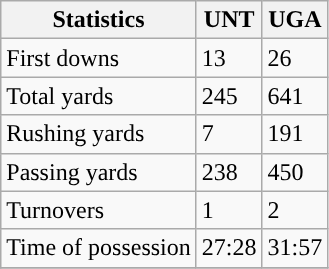<table class="wikitable" style="float: left;">
<tr>
<th>Statistics</th>
<th>UNT</th>
<th>UGA</th>
</tr>
<tr>
<td>First downs</td>
<td>13</td>
<td>26</td>
</tr>
<tr>
<td>Total yards</td>
<td>245</td>
<td>641</td>
</tr>
<tr>
<td>Rushing yards</td>
<td>7</td>
<td>191</td>
</tr>
<tr>
<td>Passing yards</td>
<td>238</td>
<td>450</td>
</tr>
<tr>
<td>Turnovers</td>
<td>1</td>
<td>2</td>
</tr>
<tr>
<td>Time of possession</td>
<td>27:28</td>
<td>31:57</td>
</tr>
<tr>
</tr>
</table>
